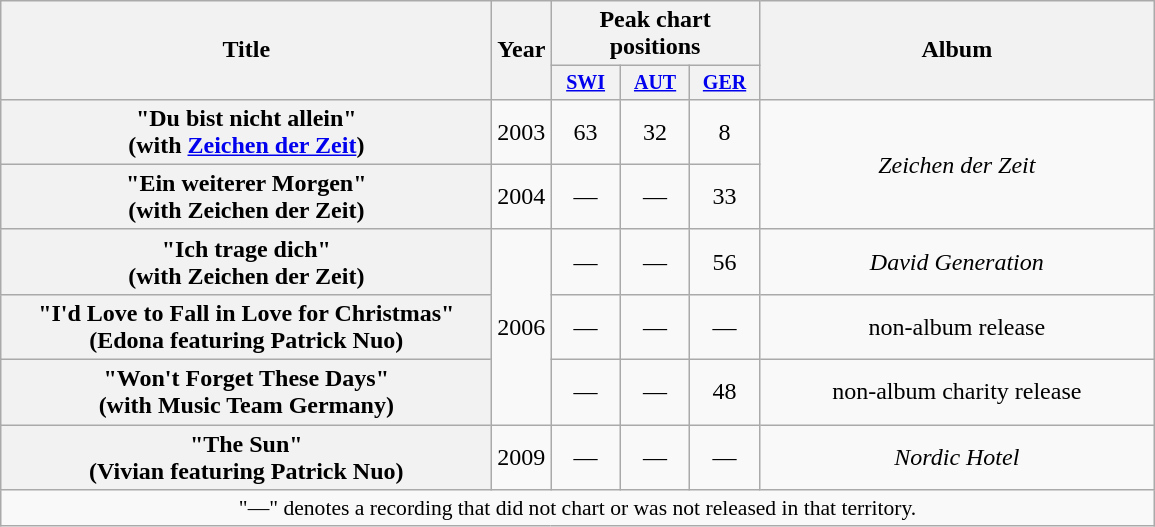<table class="wikitable plainrowheaders" style="text-align:center;">
<tr>
<th scope="col" rowspan="2" style="width:20em;">Title</th>
<th scope="col" rowspan="2">Year</th>
<th scope="col" colspan="3">Peak chart positions</th>
<th scope="col" rowspan="2" style="width:16em;">Album</th>
</tr>
<tr style="font-size:smaller;">
<th width="40"><a href='#'>SWI</a><br></th>
<th width="40"><a href='#'>AUT</a><br></th>
<th width="40"><a href='#'>GER</a><br></th>
</tr>
<tr>
<th scope="row">"Du bist nicht allein"<br><span>(with <a href='#'>Zeichen der Zeit</a>)</span></th>
<td>2003</td>
<td>63</td>
<td>32</td>
<td>8</td>
<td rowspan="2"><em>Zeichen der Zeit</em></td>
</tr>
<tr>
<th scope="row">"Ein weiterer Morgen"<br><span>(with Zeichen der Zeit)</span></th>
<td>2004</td>
<td>—</td>
<td>—</td>
<td>33</td>
</tr>
<tr>
<th scope="row">"Ich trage dich"<br><span>(with Zeichen der Zeit)</span></th>
<td rowspan="3">2006</td>
<td>—</td>
<td>—</td>
<td>56</td>
<td><em>David Generation</em></td>
</tr>
<tr>
<th scope="row">"I'd Love to Fall in Love for Christmas"<br><span>(Edona featuring Patrick Nuo)</span></th>
<td>—</td>
<td>—</td>
<td>—</td>
<td>non-album release</td>
</tr>
<tr>
<th scope="row">"Won't Forget These Days"<br><span>(with Music Team Germany)</span></th>
<td>—</td>
<td>—</td>
<td>48</td>
<td>non-album charity release</td>
</tr>
<tr>
<th scope="row">"The Sun"<br><span>(Vivian featuring Patrick Nuo)</span></th>
<td>2009</td>
<td>—</td>
<td>—</td>
<td>—</td>
<td><em>Nordic Hotel</em></td>
</tr>
<tr>
<td colspan="12" style="font-size:90%">"—" denotes a recording that did not chart or was not released in that territory.</td>
</tr>
</table>
